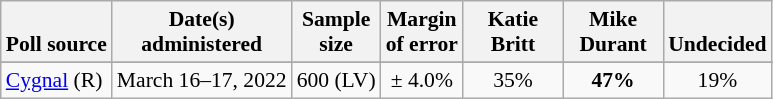<table class="wikitable" style="font-size:90%;text-align:center;">
<tr valign="bottom">
<th>Poll source</th>
<th>Date(s)<br>administered</th>
<th>Sample<br>size</th>
<th>Margin<br>of error</th>
<th style="width:60px;">Katie<br>Britt</th>
<th style="width:60px;">Mike<br>Durant</th>
<th>Undecided</th>
</tr>
<tr>
</tr>
<tr>
<td style="text-align:left;"><a href='#'>Cygnal</a> (R)</td>
<td>March 16–17, 2022</td>
<td>600 (LV)</td>
<td>± 4.0%</td>
<td>35%</td>
<td><strong>47%</strong></td>
<td>19%</td>
</tr>
</table>
